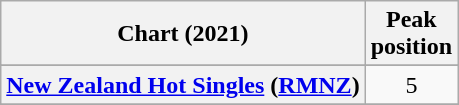<table class="wikitable sortable plainrowheaders">
<tr>
<th>Chart (2021)</th>
<th>Peak<br>position</th>
</tr>
<tr>
</tr>
<tr>
<th scope="row"><a href='#'>New Zealand Hot Singles</a> (<a href='#'>RMNZ</a>)</th>
<td align="center">5</td>
</tr>
<tr>
</tr>
</table>
